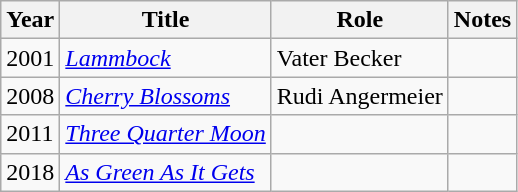<table class="wikitable sortable">
<tr>
<th>Year</th>
<th>Title</th>
<th>Role</th>
<th class="unsortable">Notes</th>
</tr>
<tr>
<td>2001</td>
<td><em><a href='#'>Lammbock</a></em></td>
<td>Vater Becker</td>
<td></td>
</tr>
<tr>
<td>2008</td>
<td><em><a href='#'>Cherry Blossoms</a></em></td>
<td>Rudi Angermeier</td>
<td></td>
</tr>
<tr>
<td>2011</td>
<td><em><a href='#'>Three Quarter Moon</a></em></td>
<td></td>
<td></td>
</tr>
<tr>
<td>2018</td>
<td><em><a href='#'>As Green As It Gets</a></em></td>
<td></td>
<td></td>
</tr>
</table>
